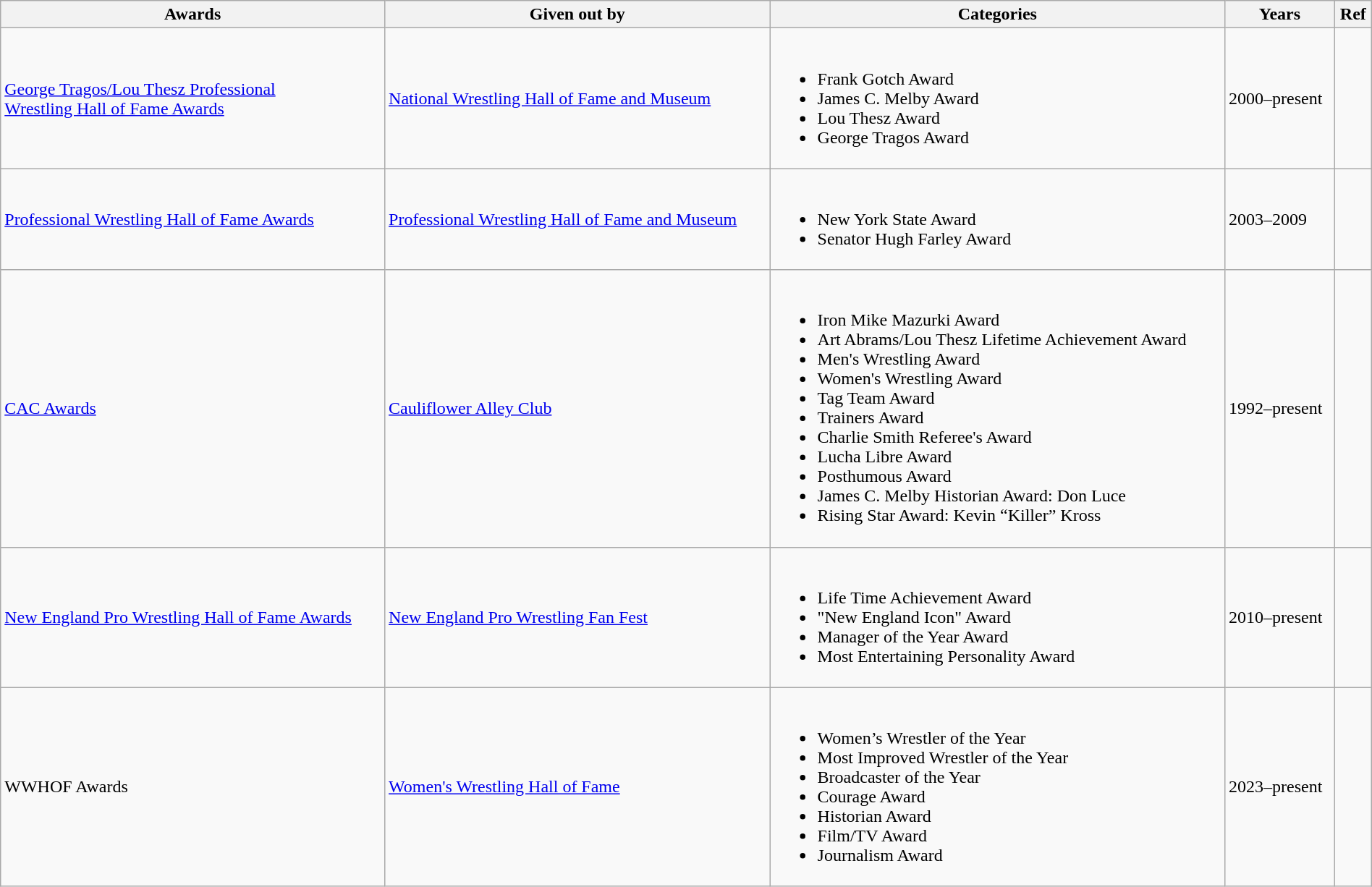<table class="wikitable" style="width:100%;">
<tr>
<th>Awards</th>
<th>Given out by</th>
<th>Categories</th>
<th>Years</th>
<th>Ref</th>
</tr>
<tr>
<td><a href='#'>George Tragos/Lou Thesz Professional<br>Wrestling Hall of Fame Awards</a></td>
<td><a href='#'>National Wrestling Hall of Fame and Museum</a></td>
<td><br><ul><li>Frank Gotch Award</li><li>James C. Melby Award</li><li>Lou Thesz Award</li><li>George Tragos Award</li></ul></td>
<td>2000–present</td>
<td></td>
</tr>
<tr>
<td><a href='#'>Professional Wrestling Hall of Fame Awards</a></td>
<td><a href='#'>Professional Wrestling Hall of Fame and Museum</a></td>
<td><br><ul><li>New York State Award</li><li>Senator Hugh Farley Award</li></ul></td>
<td>2003–2009</td>
<td></td>
</tr>
<tr>
<td><a href='#'>CAC Awards</a></td>
<td><a href='#'>Cauliflower Alley Club</a></td>
<td><br><ul><li>Iron Mike Mazurki Award</li><li>Art Abrams/Lou Thesz Lifetime Achievement Award</li><li>Men's Wrestling Award</li><li>Women's Wrestling Award</li><li>Tag Team Award</li><li>Trainers Award</li><li>Charlie Smith Referee's Award</li><li>Lucha Libre Award</li><li>Posthumous Award</li><li>James C. Melby Historian Award: Don Luce</li><li>Rising Star Award: Kevin “Killer” Kross</li></ul></td>
<td>1992–present</td>
<td></td>
</tr>
<tr>
<td><a href='#'>New England Pro Wrestling Hall of Fame Awards</a></td>
<td><a href='#'>New England Pro Wrestling Fan Fest</a></td>
<td><br><ul><li>Life Time Achievement Award</li><li>"New England Icon" Award</li><li>Manager of the Year Award</li><li>Most Entertaining Personality Award</li></ul></td>
<td>2010–present</td>
<td></td>
</tr>
<tr>
<td>WWHOF Awards</td>
<td><a href='#'>Women's Wrestling Hall of Fame</a></td>
<td><br><ul><li>Women’s Wrestler of the Year</li><li>Most Improved Wrestler of the Year</li><li>Broadcaster of the Year</li><li>Courage Award</li><li>Historian Award</li><li>Film/TV Award</li><li>Journalism Award</li></ul></td>
<td>2023–present</td>
<td></td>
</tr>
</table>
